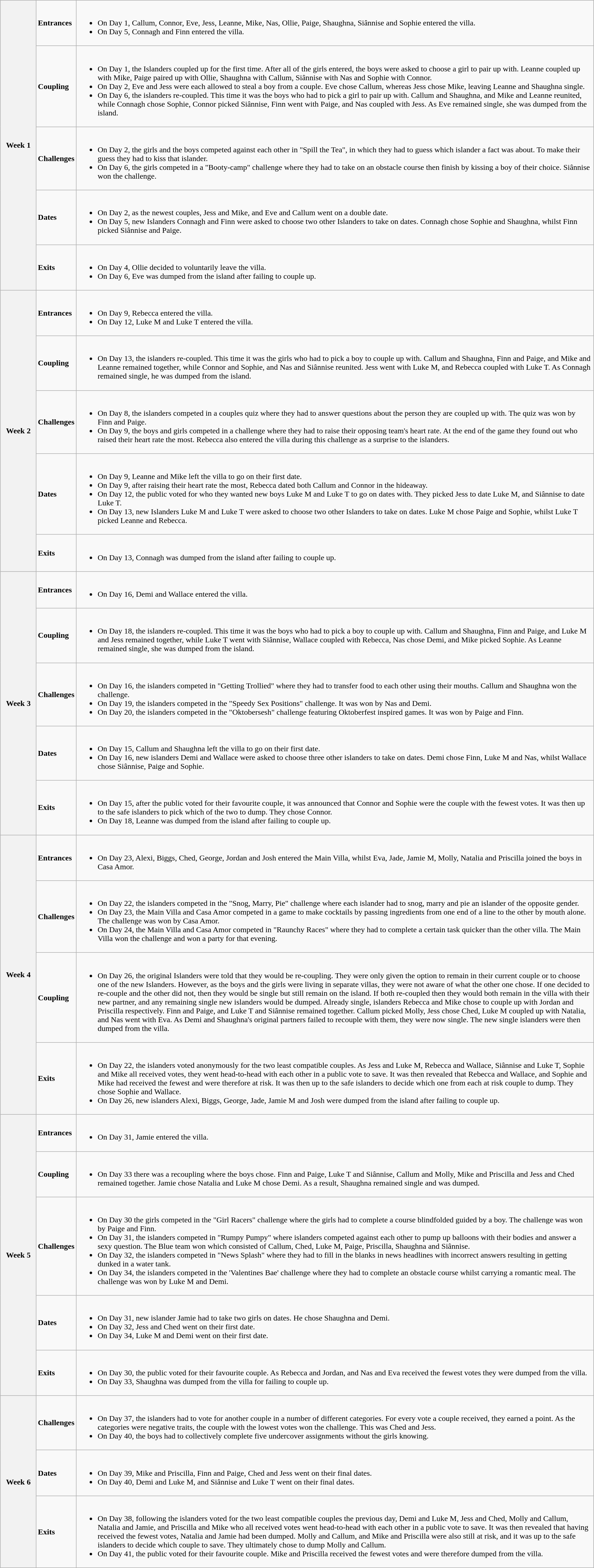<table class="wikitable" style="width: 96%; margin-left: auto; margin-right: auto;">
<tr>
<th rowspan=5 style="width: 6%;">Week 1</th>
<td><strong>Entrances</strong></td>
<td><br><ul><li>On Day 1, Callum, Connor, Eve, Jess, Leanne, Mike, Nas, Ollie, Paige, Shaughna, Siânnise and Sophie entered the villa.</li><li>On Day 5, Connagh and Finn entered the villa.</li></ul></td>
</tr>
<tr>
<td><strong>Coupling</strong></td>
<td><br><ul><li>On Day 1, the Islanders coupled up for the first time. After all of the girls entered, the boys were asked to choose a girl to pair up with. Leanne coupled up with Mike, Paige paired up with Ollie, Shaughna with Callum, Siânnise with Nas and Sophie with Connor.</li><li>On Day 2, Eve and Jess were each allowed to steal a boy from a couple. Eve chose Callum, whereas Jess chose Mike, leaving Leanne and Shaughna single.</li><li>On Day 6, the islanders re-coupled. This time it was the boys who had to pick a girl to pair up with. Callum and Shaughna, and Mike and Leanne reunited, while Connagh chose Sophie, Connor picked Siânnise, Finn went with Paige, and Nas coupled with Jess. As Eve remained single, she was dumped from the island.</li></ul></td>
</tr>
<tr>
<td><strong>Challenges</strong></td>
<td><br><ul><li>On Day 2, the girls and the boys competed against each other in "Spill the Tea", in which they had to guess which islander a fact was about. To make their guess they had to kiss that islander.</li><li>On Day 6, the girls competed in a "Booty-camp" challenge where they had to take on an obstacle course then finish by kissing a boy of their choice. Siânnise won the challenge.</li></ul></td>
</tr>
<tr>
<td><strong>Dates</strong></td>
<td><br><ul><li>On Day 2, as the newest couples, Jess and Mike, and Eve and Callum went on a double date.</li><li>On Day 5, new Islanders Connagh and Finn were asked to choose two other Islanders to take on dates. Connagh chose Sophie and Shaughna, whilst Finn picked Siânnise and Paige.</li></ul></td>
</tr>
<tr>
<td><strong>Exits</strong></td>
<td><br><ul><li>On Day 4, Ollie decided to voluntarily leave the villa.</li><li>On Day 6, Eve was dumped from the island after failing to couple up.</li></ul></td>
</tr>
<tr>
<th rowspan=5 style="width: 6%;">Week 2</th>
<td><strong>Entrances</strong></td>
<td><br><ul><li>On Day 9, Rebecca entered the villa.</li><li>On Day 12, Luke M and Luke T entered the villa.</li></ul></td>
</tr>
<tr>
<td><strong>Coupling</strong></td>
<td><br><ul><li>On Day 13, the islanders re-coupled. This time it was the girls who had to pick a boy to couple up with. Callum and Shaughna, Finn and Paige, and Mike and Leanne remained together, while Connor and Sophie, and Nas and Siânnise reunited. Jess went with Luke M, and Rebecca coupled with Luke T. As Connagh remained single, he was dumped from the island.</li></ul></td>
</tr>
<tr>
<td><strong>Challenges</strong></td>
<td><br><ul><li>On Day 8, the islanders competed in a couples quiz where they had to answer questions about the person they are coupled up with. The quiz was won by Finn and Paige.</li><li>On Day 9, the boys and girls competed in a challenge where they had to raise their opposing team's heart rate. At the end of the game they found out who raised their heart rate the most. Rebecca also entered the villa during this challenge as a surprise to the islanders.</li></ul></td>
</tr>
<tr>
<td><strong>Dates</strong></td>
<td><br><ul><li>On Day 9, Leanne and Mike left the villa to go on their first date.</li><li>On Day 9, after raising their heart rate the most, Rebecca dated both Callum and Connor in the hideaway.</li><li>On Day 12, the public voted for who they wanted new boys Luke M and Luke T to go on dates with. They picked Jess to date Luke M, and Siânnise to date Luke T.</li><li>On Day 13, new Islanders Luke M and Luke T were asked to choose two other Islanders to take on dates. Luke M chose Paige and Sophie, whilst Luke T picked Leanne and Rebecca.</li></ul></td>
</tr>
<tr>
<td><strong>Exits</strong></td>
<td><br><ul><li>On Day 13, Connagh was dumped from the island after failing to couple up.</li></ul></td>
</tr>
<tr>
<th rowspan=5 style="width: 6%;">Week 3</th>
<td><strong>Entrances</strong></td>
<td><br><ul><li>On Day 16, Demi and Wallace entered the villa.</li></ul></td>
</tr>
<tr>
<td><strong>Coupling</strong></td>
<td><br><ul><li>On Day 18, the islanders re-coupled. This time it was the boys who had to pick a boy to couple up with. Callum and Shaughna, Finn and Paige, and Luke M and Jess remained together, while Luke T went with Siânnise, Wallace coupled with Rebecca, Nas chose Demi, and Mike picked Sophie. As Leanne remained single, she was dumped from the island.</li></ul></td>
</tr>
<tr>
<td><strong>Challenges</strong></td>
<td><br><ul><li>On Day 16, the islanders competed in "Getting Trollied" where they had to transfer food to each other using their mouths. Callum and Shaughna won the challenge.</li><li>On Day 19, the islanders competed in the "Speedy Sex Positions" challenge. It was won by Nas and Demi.</li><li>On Day 20, the islanders competed in the "Oktobersesh" challenge featuring Oktoberfest inspired games. It was won by Paige and Finn.</li></ul></td>
</tr>
<tr>
<td><strong>Dates</strong></td>
<td><br><ul><li>On Day 15, Callum and Shaughna left the villa to go on their first date.</li><li>On Day 16, new islanders Demi and Wallace were asked to choose three other islanders to take on dates. Demi chose Finn, Luke M and Nas, whilst Wallace chose Siânnise, Paige and Sophie.</li></ul></td>
</tr>
<tr>
<td><strong>Exits</strong></td>
<td><br><ul><li>On Day 15, after the public voted for their favourite couple, it was announced that Connor and Sophie were the couple with the fewest votes. It was then up to the safe islanders to pick which of the two to dump. They chose Connor.</li><li>On Day 18, Leanne was dumped from the island after failing to couple up.</li></ul></td>
</tr>
<tr>
<th rowspan=4 style="width: 6%;">Week 4</th>
<td><strong>Entrances</strong></td>
<td><br><ul><li>On Day 23, Alexi, Biggs, Ched, George, Jordan and Josh entered the Main Villa, whilst Eva, Jade, Jamie M, Molly, Natalia and Priscilla joined the boys in Casa Amor.</li></ul></td>
</tr>
<tr>
<td><strong>Challenges</strong></td>
<td><br><ul><li>On Day 22, the islanders competed in the "Snog, Marry, Pie" challenge where each islander had to snog, marry and pie an islander of the opposite gender.</li><li>On Day 23, the Main Villa and Casa Amor competed in a game to make cocktails by passing ingredients from one end of a line to the other by mouth alone. The challenge was won by Casa Amor.</li><li>On Day 24, the Main Villa and Casa Amor competed in "Raunchy Races" where they had to complete a certain task quicker than the other villa. The Main Villa won the challenge and won a party for that evening.</li></ul></td>
</tr>
<tr>
<td><strong>Coupling</strong></td>
<td><br><ul><li>On Day 26, the original Islanders were told that they would be re-coupling. They were only given the option to remain in their current couple or to choose one of the new Islanders. However, as the boys and the girls were living in separate villas, they were not aware of what the other one chose. If one decided to re-couple and the other did not, then they would be single but still remain on the island. If both re-coupled then they would both remain in the villa with their new partner, and any remaining single new islanders would be dumped. Already single, islanders Rebecca and Mike chose to couple up with Jordan and Priscilla respectively. Finn and Paige, and Luke T and Siânnise remained together. Callum picked Molly, Jess chose Ched, Luke M coupled up with Natalia, and Nas went with Eva. As Demi and Shaughna's original partners failed to recouple with them, they were now single. The new single islanders were then dumped from the villa.</li></ul></td>
</tr>
<tr>
<td><strong>Exits</strong></td>
<td><br><ul><li>On Day 22, the islanders voted anonymously for the two least compatible couples. As Jess and Luke M, Rebecca and Wallace, Siânnise and Luke T, Sophie and Mike all received votes, they went head-to-head with each other in a public vote to save. It was then revealed that Rebecca and Wallace, and Sophie and Mike had received the fewest and were therefore at risk. It was then up to the safe islanders to decide which one from each at risk couple to dump. They chose Sophie and Wallace.</li><li>On Day 26, new islanders Alexi, Biggs, George, Jade, Jamie M and Josh were dumped from the island after failing to couple up.</li></ul></td>
</tr>
<tr>
<th rowspan=5 style="width: 6%;">Week 5</th>
<td><strong>Entrances</strong></td>
<td><br><ul><li>On Day 31, Jamie entered the villa.</li></ul></td>
</tr>
<tr>
<td><strong>Coupling</strong></td>
<td><br><ul><li>On Day 33 there was a recoupling where the boys chose. Finn and Paige, Luke T and Siânnise, Callum and Molly, Mike and Priscilla and Jess and Ched remained together. Jamie chose Natalia and Luke M chose Demi. As a result, Shaughna remained single and was dumped.</li></ul></td>
</tr>
<tr>
<td><strong>Challenges</strong></td>
<td><br><ul><li>On Day 30 the girls competed in the "Girl Racers" challenge where the girls had to complete a course blindfolded guided by a boy. The challenge was won by Paige and Finn.</li><li>On Day 31, the islanders competed in "Rumpy Pumpy" where islanders competed against each other to pump up balloons with their bodies and answer a sexy question. The Blue team won which consisted of Callum, Ched, Luke M, Paige, Priscilla, Shaughna and Siânnise.</li><li>On Day 32, the islanders competed in "News Splash" where they had to fill in the blanks in news headlines with incorrect answers resulting in getting dunked in a water tank.</li><li>On Day 34, the islanders competed in the 'Valentines Bae' challenge where they had to complete an obstacle course whilst carrying a romantic meal. The challenge was won by Luke M and Demi.</li></ul></td>
</tr>
<tr>
<td><strong>Dates</strong></td>
<td><br><ul><li>On Day 31, new islander Jamie had to take two girls on dates. He chose Shaughna and Demi.</li><li>On Day 32, Jess and Ched went on their first date.</li><li>On Day 34, Luke M and Demi went on their first date.</li></ul></td>
</tr>
<tr>
<td><strong>Exits</strong></td>
<td><br><ul><li>On Day 30, the public voted for their favourite couple. As Rebecca and Jordan, and Nas and Eva received the fewest votes they were dumped from the villa.</li><li>On Day 33, Shaughna was dumped from the villa for failing to couple up.</li></ul></td>
</tr>
<tr>
<th rowspan=3 style="width: 6%;">Week 6</th>
<td><strong>Challenges</strong></td>
<td><br><ul><li>On Day 37, the islanders had to vote for another couple in a number of different categories. For every vote a couple received, they earned a point. As the categories were negative traits, the couple with the lowest votes won the challenge. This was Ched and Jess.</li><li>On Day 40, the boys had to collectively complete five undercover assignments without the girls knowing.</li></ul></td>
</tr>
<tr>
<td><strong>Dates</strong></td>
<td><br><ul><li>On Day 39, Mike and Priscilla, Finn and Paige, Ched and Jess went on their final dates.</li><li>On Day 40, Demi and Luke M, and Siânnise and Luke T went on their final dates.</li></ul></td>
</tr>
<tr>
<td><strong>Exits</strong></td>
<td><br><ul><li>On Day 38, following the islanders voted for the two least compatible couples the previous day, Demi and Luke M, Jess and Ched, Molly and Callum, Natalia and Jamie, and Priscilla and Mike who all received votes went head-to-head with each other in a public vote to save. It was then revealed that having received the fewest votes, Natalia and Jamie had been dumped. Molly and Callum, and Mike and Priscilla were also still at risk, and it was up to the safe islanders to decide which couple to save. They ultimately chose to dump Molly and Callum.</li><li>On Day 41, the public voted for their favourite couple. Mike and Priscilla received the fewest votes and were therefore dumped from the villa.</li></ul></td>
</tr>
</table>
